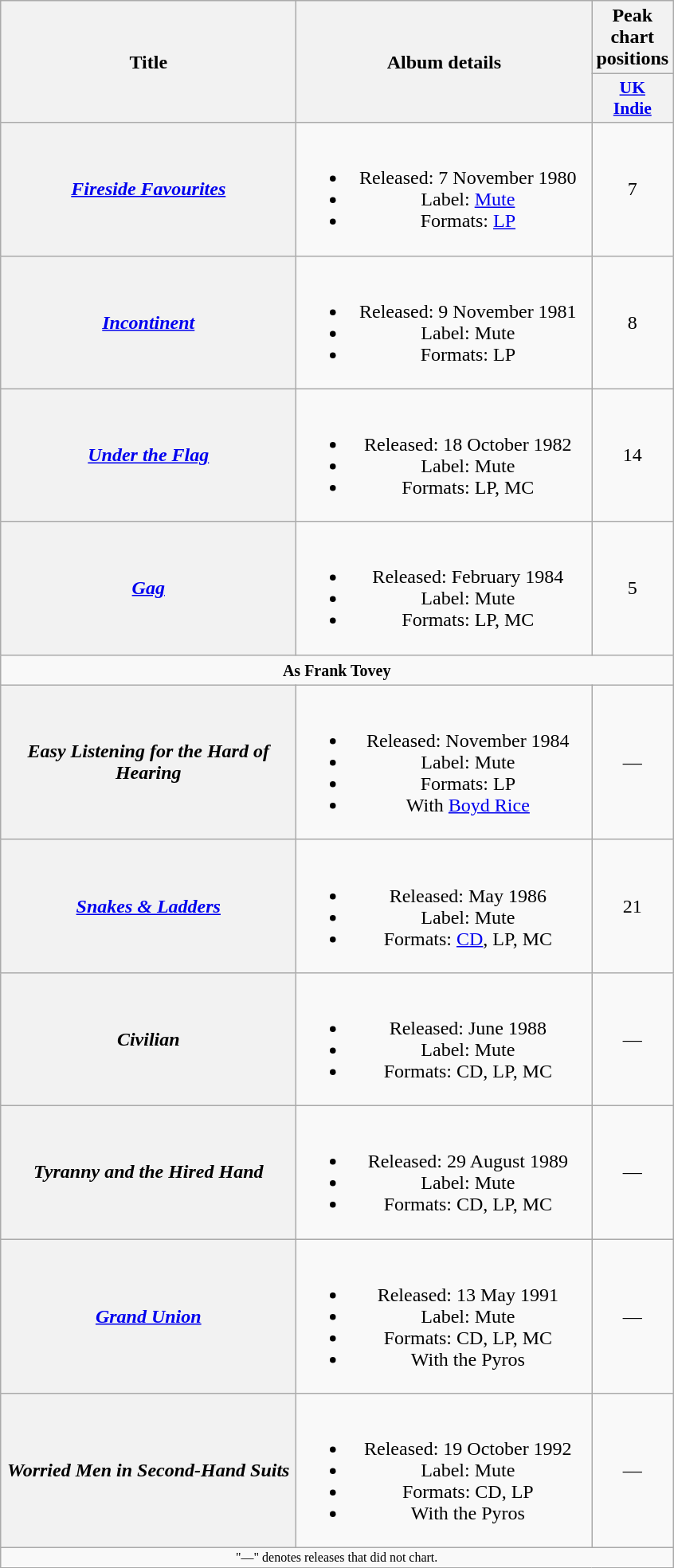<table class="wikitable plainrowheaders" style="text-align:center;">
<tr>
<th rowspan="2" scope="col" style="width:15em;">Title</th>
<th rowspan="2" scope="col" style="width:15em;">Album details</th>
<th>Peak chart positions</th>
</tr>
<tr>
<th scope="col" style="width:2em;font-size:90%;"><a href='#'>UK<br>Indie</a><br></th>
</tr>
<tr>
<th scope="row"><em><a href='#'>Fireside Favourites</a></em></th>
<td><br><ul><li>Released: 7 November 1980</li><li>Label: <a href='#'>Mute</a></li><li>Formats: <a href='#'>LP</a></li></ul></td>
<td>7</td>
</tr>
<tr>
<th scope="row"><em><a href='#'>Incontinent</a></em></th>
<td><br><ul><li>Released: 9 November 1981</li><li>Label: Mute</li><li>Formats: LP</li></ul></td>
<td>8</td>
</tr>
<tr>
<th scope="row"><em><a href='#'>Under the Flag</a></em></th>
<td><br><ul><li>Released: 18 October 1982</li><li>Label: Mute</li><li>Formats: LP, MC</li></ul></td>
<td>14</td>
</tr>
<tr>
<th scope="row"><em><a href='#'>Gag</a></em></th>
<td><br><ul><li>Released: February 1984</li><li>Label: Mute</li><li>Formats: LP, MC</li></ul></td>
<td>5</td>
</tr>
<tr>
<td colspan="3" align="center"><small><strong>As Frank Tovey</strong></small></td>
</tr>
<tr>
<th scope="row"><em>Easy Listening for the Hard of Hearing</em></th>
<td><br><ul><li>Released: November 1984</li><li>Label: Mute</li><li>Formats: LP</li><li>With <a href='#'>Boyd Rice</a></li></ul></td>
<td>—</td>
</tr>
<tr>
<th scope="row"><em><a href='#'>Snakes & Ladders</a></em></th>
<td><br><ul><li>Released: May 1986</li><li>Label: Mute</li><li>Formats: <a href='#'>CD</a>, LP, MC</li></ul></td>
<td>21</td>
</tr>
<tr>
<th scope="row"><em>Civilian</em></th>
<td><br><ul><li>Released: June 1988</li><li>Label: Mute</li><li>Formats: CD, LP, MC</li></ul></td>
<td>—</td>
</tr>
<tr>
<th scope="row"><em>Tyranny and the Hired Hand</em></th>
<td><br><ul><li>Released: 29 August 1989</li><li>Label: Mute</li><li>Formats: CD, LP, MC</li></ul></td>
<td>—</td>
</tr>
<tr>
<th scope="row"><em><a href='#'>Grand Union</a></em></th>
<td><br><ul><li>Released: 13 May 1991</li><li>Label: Mute</li><li>Formats: CD, LP, MC</li><li>With the Pyros</li></ul></td>
<td>—</td>
</tr>
<tr>
<th scope="row"><em>Worried Men in Second-Hand Suits</em></th>
<td><br><ul><li>Released: 19 October 1992</li><li>Label: Mute</li><li>Formats: CD, LP</li><li>With the Pyros</li></ul></td>
<td>—</td>
</tr>
<tr>
<td colspan="3" style="font-size:8pt">"—" denotes releases that did not chart.</td>
</tr>
</table>
